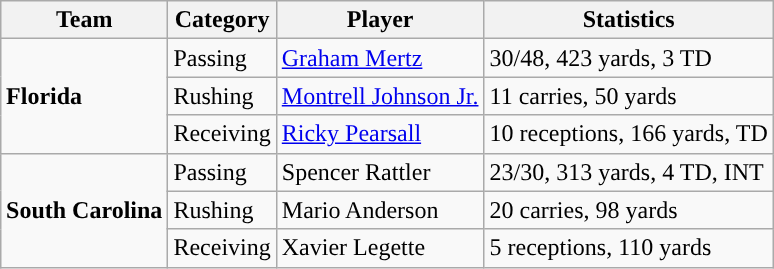<table class="wikitable" style="float: right;">
<tr>
<th>Team</th>
<th>Category</th>
<th>Player</th>
<th>Statistics</th>
</tr>
<tr>
<td rowspan=3><strong>Florida</strong></td>
<td>Passing</td>
<td><a href='#'>Graham Mertz</a></td>
<td>30/48, 423 yards, 3 TD</td>
</tr>
<tr>
<td>Rushing</td>
<td><a href='#'>Montrell Johnson Jr.</a></td>
<td>11 carries, 50 yards</td>
</tr>
<tr>
<td>Receiving</td>
<td><a href='#'>Ricky Pearsall</a></td>
<td>10 receptions, 166 yards, TD</td>
</tr>
<tr>
<td rowspan=3><strong>South Carolina</strong></td>
<td>Passing</td>
<td>Spencer Rattler</td>
<td>23/30, 313 yards, 4 TD, INT</td>
</tr>
<tr>
<td>Rushing</td>
<td>Mario Anderson</td>
<td>20 carries, 98 yards</td>
</tr>
<tr>
<td>Receiving</td>
<td>Xavier Legette</td>
<td>5 receptions, 110 yards</td>
</tr>
</table>
